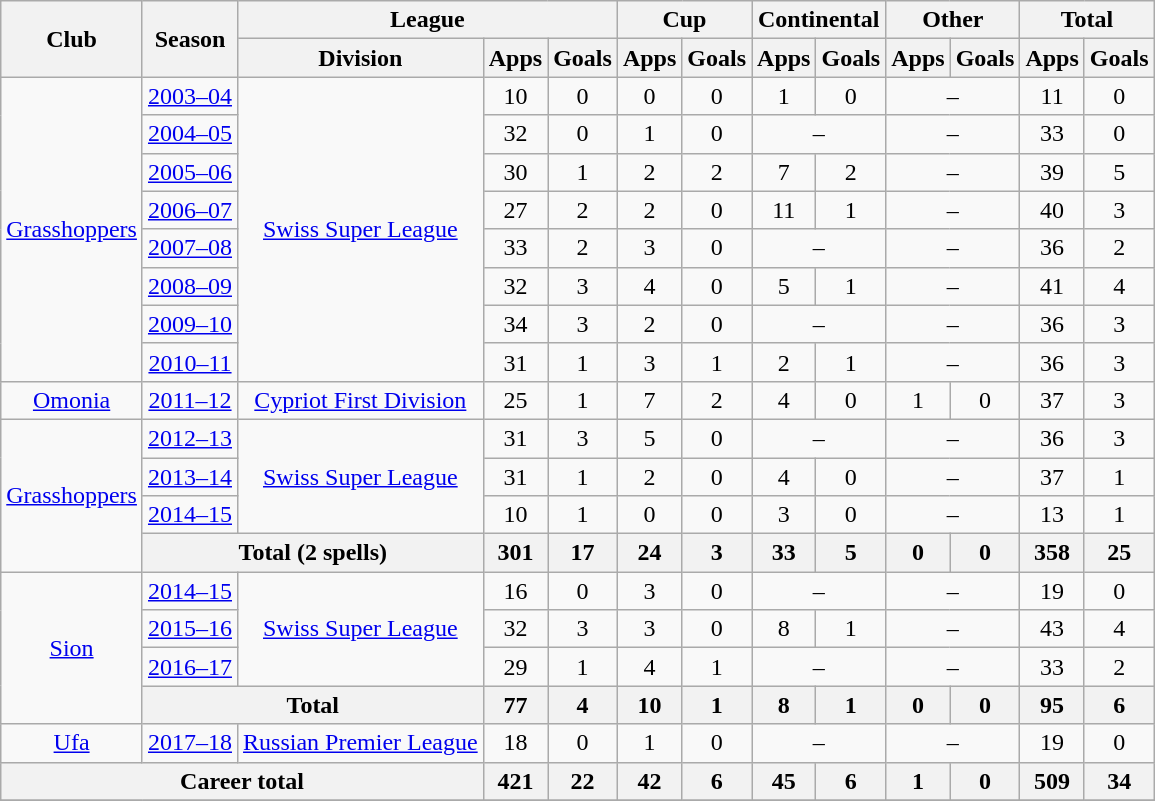<table class="wikitable" style="text-align: center;">
<tr>
<th rowspan=2>Club</th>
<th rowspan=2>Season</th>
<th colspan=3>League</th>
<th colspan=2>Cup</th>
<th colspan=2>Continental</th>
<th colspan=2>Other</th>
<th colspan=2>Total</th>
</tr>
<tr>
<th>Division</th>
<th>Apps</th>
<th>Goals</th>
<th>Apps</th>
<th>Goals</th>
<th>Apps</th>
<th>Goals</th>
<th>Apps</th>
<th>Goals</th>
<th>Apps</th>
<th>Goals</th>
</tr>
<tr>
<td rowspan=8><a href='#'>Grasshoppers</a></td>
<td><a href='#'>2003–04</a></td>
<td rowspan=8><a href='#'>Swiss Super League</a></td>
<td>10</td>
<td>0</td>
<td>0</td>
<td>0</td>
<td>1</td>
<td>0</td>
<td colspan=2>–</td>
<td>11</td>
<td>0</td>
</tr>
<tr>
<td><a href='#'>2004–05</a></td>
<td>32</td>
<td>0</td>
<td>1</td>
<td>0</td>
<td colspan=2>–</td>
<td colspan=2>–</td>
<td>33</td>
<td>0</td>
</tr>
<tr>
<td><a href='#'>2005–06</a></td>
<td>30</td>
<td>1</td>
<td>2</td>
<td>2</td>
<td>7</td>
<td>2</td>
<td colspan=2>–</td>
<td>39</td>
<td>5</td>
</tr>
<tr>
<td><a href='#'>2006–07</a></td>
<td>27</td>
<td>2</td>
<td>2</td>
<td>0</td>
<td>11</td>
<td>1</td>
<td colspan=2>–</td>
<td>40</td>
<td>3</td>
</tr>
<tr>
<td><a href='#'>2007–08</a></td>
<td>33</td>
<td>2</td>
<td>3</td>
<td>0</td>
<td colspan=2>–</td>
<td colspan=2>–</td>
<td>36</td>
<td>2</td>
</tr>
<tr>
<td><a href='#'>2008–09</a></td>
<td>32</td>
<td>3</td>
<td>4</td>
<td>0</td>
<td>5</td>
<td>1</td>
<td colspan=2>–</td>
<td>41</td>
<td>4</td>
</tr>
<tr>
<td><a href='#'>2009–10</a></td>
<td>34</td>
<td>3</td>
<td>2</td>
<td>0</td>
<td colspan=2>–</td>
<td colspan=2>–</td>
<td>36</td>
<td>3</td>
</tr>
<tr>
<td><a href='#'>2010–11</a></td>
<td>31</td>
<td>1</td>
<td>3</td>
<td>1</td>
<td>2</td>
<td>1</td>
<td colspan=2>–</td>
<td>36</td>
<td>3</td>
</tr>
<tr>
<td><a href='#'>Omonia</a></td>
<td><a href='#'>2011–12</a></td>
<td><a href='#'>Cypriot First Division</a></td>
<td>25</td>
<td>1</td>
<td>7</td>
<td>2</td>
<td>4</td>
<td>0</td>
<td>1</td>
<td>0</td>
<td>37</td>
<td>3</td>
</tr>
<tr>
<td rowspan=4><a href='#'>Grasshoppers</a></td>
<td><a href='#'>2012–13</a></td>
<td rowspan=3><a href='#'>Swiss Super League</a></td>
<td>31</td>
<td>3</td>
<td>5</td>
<td>0</td>
<td colspan=2>–</td>
<td colspan=2>–</td>
<td>36</td>
<td>3</td>
</tr>
<tr>
<td><a href='#'>2013–14</a></td>
<td>31</td>
<td>1</td>
<td>2</td>
<td>0</td>
<td>4</td>
<td>0</td>
<td colspan=2>–</td>
<td>37</td>
<td>1</td>
</tr>
<tr>
<td><a href='#'>2014–15</a></td>
<td>10</td>
<td>1</td>
<td>0</td>
<td>0</td>
<td>3</td>
<td>0</td>
<td colspan=2>–</td>
<td>13</td>
<td>1</td>
</tr>
<tr>
<th colspan=2>Total (2 spells)</th>
<th>301</th>
<th>17</th>
<th>24</th>
<th>3</th>
<th>33</th>
<th>5</th>
<th>0</th>
<th>0</th>
<th>358</th>
<th>25</th>
</tr>
<tr>
<td rowspan=4><a href='#'>Sion</a></td>
<td><a href='#'>2014–15</a></td>
<td rowspan=3><a href='#'>Swiss Super League</a></td>
<td>16</td>
<td>0</td>
<td>3</td>
<td>0</td>
<td colspan=2>–</td>
<td colspan=2>–</td>
<td>19</td>
<td>0</td>
</tr>
<tr>
<td><a href='#'>2015–16</a></td>
<td>32</td>
<td>3</td>
<td>3</td>
<td>0</td>
<td>8</td>
<td>1</td>
<td colspan=2>–</td>
<td>43</td>
<td>4</td>
</tr>
<tr>
<td><a href='#'>2016–17</a></td>
<td>29</td>
<td>1</td>
<td>4</td>
<td>1</td>
<td colspan=2>–</td>
<td colspan=2>–</td>
<td>33</td>
<td>2</td>
</tr>
<tr>
<th colspan=2>Total</th>
<th>77</th>
<th>4</th>
<th>10</th>
<th>1</th>
<th>8</th>
<th>1</th>
<th>0</th>
<th>0</th>
<th>95</th>
<th>6</th>
</tr>
<tr>
<td><a href='#'>Ufa</a></td>
<td><a href='#'>2017–18</a></td>
<td><a href='#'>Russian Premier League</a></td>
<td>18</td>
<td>0</td>
<td>1</td>
<td>0</td>
<td colspan=2>–</td>
<td colspan=2>–</td>
<td>19</td>
<td>0</td>
</tr>
<tr>
<th colspan=3>Career total</th>
<th>421</th>
<th>22</th>
<th>42</th>
<th>6</th>
<th>45</th>
<th>6</th>
<th>1</th>
<th>0</th>
<th>509</th>
<th>34</th>
</tr>
<tr>
</tr>
</table>
